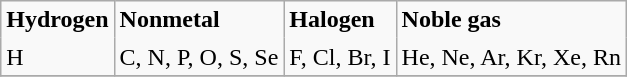<table class="wikitable floatright" style="margin-left: 0.5em;">
<tr>
<td style="border-bottom: none"><strong>Hydrogen</strong></td>
<td style="border-bottom: none"><strong>Nonmetal</strong></td>
<td style="border-bottom: none"><strong>Halogen</strong></td>
<td style="border-bottom: none"><strong>Noble gas</strong></td>
</tr>
<tr>
<td style="border-top:none">H</td>
<td style="border-top:none">C, N, P, O, S, Se</td>
<td style="border-top:none">F, Cl, Br, I</td>
<td style="border-top:none">He, Ne, Ar, Kr, Xe, Rn</td>
</tr>
<tr>
</tr>
</table>
